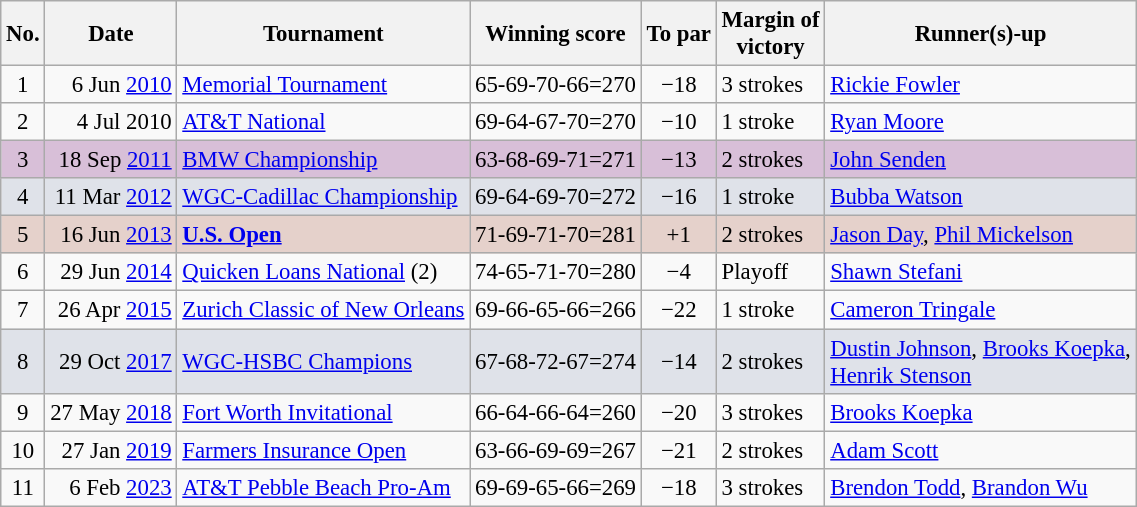<table class="wikitable" style="font-size:95%;">
<tr>
<th>No.</th>
<th>Date</th>
<th>Tournament</th>
<th>Winning score</th>
<th>To par</th>
<th>Margin of<br>victory</th>
<th>Runner(s)-up</th>
</tr>
<tr>
<td align=center>1</td>
<td align=right>6 Jun <a href='#'>2010</a></td>
<td><a href='#'>Memorial Tournament</a></td>
<td>65-69-70-66=270</td>
<td align=center>−18</td>
<td>3 strokes</td>
<td> <a href='#'>Rickie Fowler</a></td>
</tr>
<tr>
<td align=center>2</td>
<td align=right>4 Jul 2010</td>
<td><a href='#'>AT&T National</a></td>
<td>69-64-67-70=270</td>
<td align=center>−10</td>
<td>1 stroke</td>
<td> <a href='#'>Ryan Moore</a></td>
</tr>
<tr style="background:thistle;">
<td align=center>3</td>
<td align=right>18 Sep <a href='#'>2011</a></td>
<td><a href='#'>BMW Championship</a></td>
<td>63-68-69-71=271</td>
<td align=center>−13</td>
<td>2 strokes</td>
<td> <a href='#'>John Senden</a></td>
</tr>
<tr style="background:#dfe2e9;">
<td align=center>4</td>
<td align=right>11 Mar <a href='#'>2012</a></td>
<td><a href='#'>WGC-Cadillac Championship</a></td>
<td>69-64-69-70=272</td>
<td align=center>−16</td>
<td>1 stroke</td>
<td> <a href='#'>Bubba Watson</a></td>
</tr>
<tr style="background:#e5d1cb;">
<td align=center>5</td>
<td align=right>16 Jun <a href='#'>2013</a></td>
<td><strong><a href='#'>U.S. Open</a></strong></td>
<td>71-69-71-70=281</td>
<td align=center>+1</td>
<td>2 strokes</td>
<td> <a href='#'>Jason Day</a>,  <a href='#'>Phil Mickelson</a></td>
</tr>
<tr>
<td align=center>6</td>
<td align=right>29 Jun <a href='#'>2014</a></td>
<td><a href='#'>Quicken Loans National</a> (2)</td>
<td>74-65-71-70=280</td>
<td align=center>−4</td>
<td>Playoff</td>
<td> <a href='#'>Shawn Stefani</a></td>
</tr>
<tr>
<td align=center>7</td>
<td align=right>26 Apr <a href='#'>2015</a></td>
<td><a href='#'>Zurich Classic of New Orleans</a></td>
<td>69-66-65-66=266</td>
<td align=center>−22</td>
<td>1 stroke</td>
<td> <a href='#'>Cameron Tringale</a></td>
</tr>
<tr style="background:#dfe2e9;">
<td align=center>8</td>
<td align=right>29 Oct <a href='#'>2017</a></td>
<td><a href='#'>WGC-HSBC Champions</a></td>
<td>67-68-72-67=274</td>
<td align=center>−14</td>
<td>2 strokes</td>
<td> <a href='#'>Dustin Johnson</a>,  <a href='#'>Brooks Koepka</a>,<br> <a href='#'>Henrik Stenson</a></td>
</tr>
<tr>
<td align=center>9</td>
<td align=right>27 May <a href='#'>2018</a></td>
<td><a href='#'>Fort Worth Invitational</a></td>
<td>66-64-66-64=260</td>
<td align=center>−20</td>
<td>3 strokes</td>
<td> <a href='#'>Brooks Koepka</a></td>
</tr>
<tr>
<td align=center>10</td>
<td align=right>27 Jan <a href='#'>2019</a></td>
<td><a href='#'>Farmers Insurance Open</a></td>
<td>63-66-69-69=267</td>
<td align=center>−21</td>
<td>2 strokes</td>
<td> <a href='#'>Adam Scott</a></td>
</tr>
<tr>
<td align=center>11</td>
<td align=right>6 Feb <a href='#'>2023</a></td>
<td><a href='#'>AT&T Pebble Beach Pro-Am</a></td>
<td>69-69-65-66=269</td>
<td align=center>−18</td>
<td>3 strokes</td>
<td> <a href='#'>Brendon Todd</a>,  <a href='#'>Brandon Wu</a></td>
</tr>
</table>
